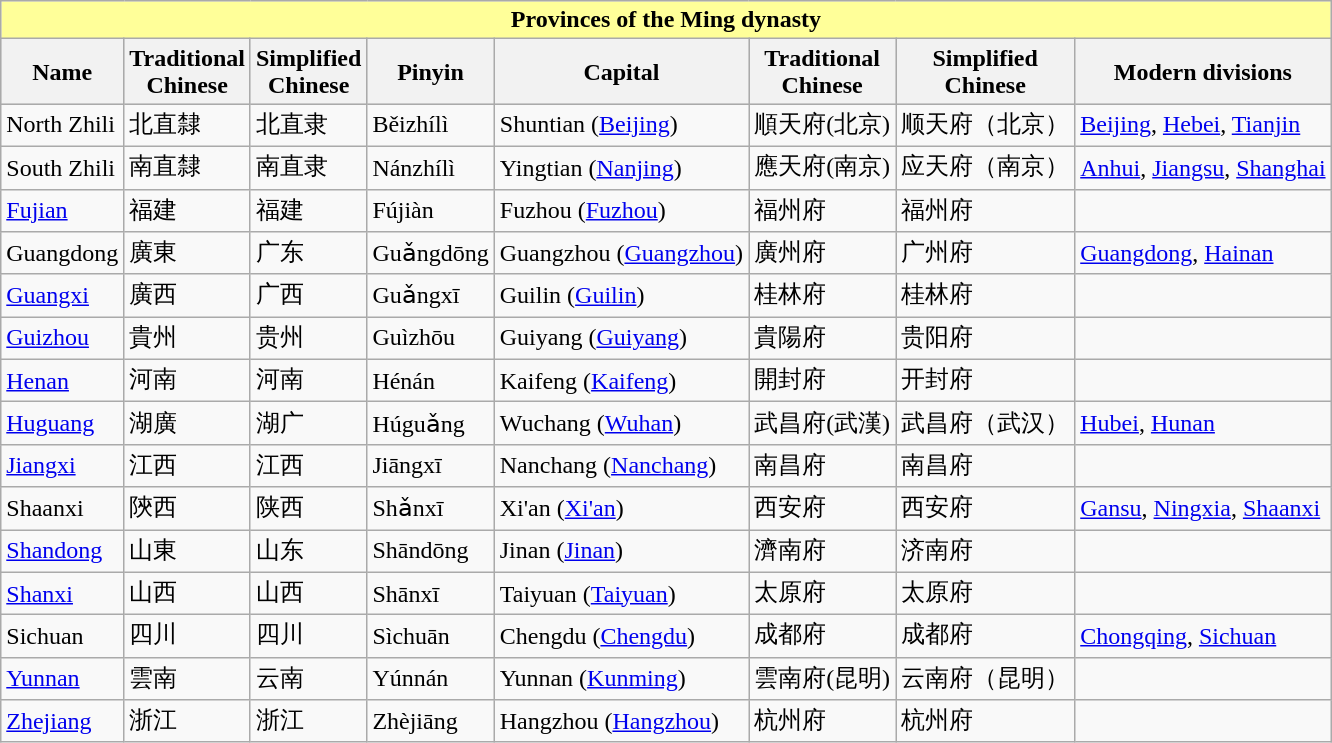<table class="wikitable collapsible collapsed">
<tr>
<th colspan="8" style="background: #ffff99;"><strong>Provinces of the Ming dynasty</strong></th>
</tr>
<tr bgcolor=cccccc>
<th>Name</th>
<th>Traditional<br>Chinese</th>
<th>Simplified<br>Chinese</th>
<th>Pinyin</th>
<th>Capital</th>
<th>Traditional<br>Chinese</th>
<th>Simplified<br>Chinese</th>
<th>Modern divisions</th>
</tr>
<tr>
<td>North Zhili</td>
<td>北直隸</td>
<td>北直隶</td>
<td>Běizhílì</td>
<td>Shuntian (<a href='#'>Beijing</a>)</td>
<td>順天府(北京)</td>
<td>顺天府（北京）</td>
<td><a href='#'>Beijing</a>, <a href='#'>Hebei</a>, <a href='#'>Tianjin</a></td>
</tr>
<tr>
<td>South Zhili</td>
<td>南直隸</td>
<td>南直隶</td>
<td>Nánzhílì</td>
<td>Yingtian (<a href='#'>Nanjing</a>)</td>
<td>應天府(南京)</td>
<td>应天府（南京）</td>
<td><a href='#'>Anhui</a>, <a href='#'>Jiangsu</a>, <a href='#'>Shanghai</a></td>
</tr>
<tr>
<td><a href='#'>Fujian</a></td>
<td>福建</td>
<td>福建</td>
<td>Fújiàn</td>
<td>Fuzhou (<a href='#'>Fuzhou</a>)</td>
<td>福州府</td>
<td>福州府</td>
<td></td>
</tr>
<tr>
<td>Guangdong</td>
<td>廣東</td>
<td>广东</td>
<td>Guǎngdōng</td>
<td>Guangzhou (<a href='#'>Guangzhou</a>)</td>
<td>廣州府</td>
<td>广州府</td>
<td><a href='#'>Guangdong</a>, <a href='#'>Hainan</a></td>
</tr>
<tr>
<td><a href='#'>Guangxi</a></td>
<td>廣西</td>
<td>广西</td>
<td>Guǎngxī</td>
<td>Guilin (<a href='#'>Guilin</a>)</td>
<td>桂林府</td>
<td>桂林府</td>
<td></td>
</tr>
<tr>
<td><a href='#'>Guizhou</a></td>
<td>貴州</td>
<td>贵州</td>
<td>Guìzhōu</td>
<td>Guiyang (<a href='#'>Guiyang</a>)</td>
<td>貴陽府</td>
<td>贵阳府</td>
<td></td>
</tr>
<tr>
<td><a href='#'>Henan</a></td>
<td>河南</td>
<td>河南</td>
<td>Hénán</td>
<td>Kaifeng (<a href='#'>Kaifeng</a>)</td>
<td>開封府</td>
<td>开封府</td>
<td></td>
</tr>
<tr>
<td><a href='#'>Huguang</a></td>
<td>湖廣</td>
<td>湖广</td>
<td>Húguǎng</td>
<td>Wuchang (<a href='#'>Wuhan</a>)</td>
<td>武昌府(武漢)</td>
<td>武昌府（武汉）</td>
<td><a href='#'>Hubei</a>, <a href='#'>Hunan</a></td>
</tr>
<tr>
<td><a href='#'>Jiangxi</a></td>
<td>江西</td>
<td>江西</td>
<td>Jiāngxī</td>
<td>Nanchang (<a href='#'>Nanchang</a>)</td>
<td>南昌府</td>
<td>南昌府</td>
<td></td>
</tr>
<tr>
<td>Shaanxi</td>
<td>陝西</td>
<td>陕西</td>
<td>Shǎnxī</td>
<td>Xi'an (<a href='#'>Xi'an</a>)</td>
<td>西安府</td>
<td>西安府</td>
<td><a href='#'>Gansu</a>, <a href='#'>Ningxia</a>, <a href='#'>Shaanxi</a></td>
</tr>
<tr>
<td><a href='#'>Shandong</a></td>
<td>山東</td>
<td>山东</td>
<td>Shāndōng</td>
<td>Jinan (<a href='#'>Jinan</a>)</td>
<td>濟南府</td>
<td>济南府</td>
<td></td>
</tr>
<tr>
<td><a href='#'>Shanxi</a></td>
<td>山西</td>
<td>山西</td>
<td>Shānxī</td>
<td>Taiyuan (<a href='#'>Taiyuan</a>)</td>
<td>太原府</td>
<td>太原府</td>
<td></td>
</tr>
<tr>
<td>Sichuan</td>
<td>四川</td>
<td>四川</td>
<td>Sìchuān</td>
<td>Chengdu (<a href='#'>Chengdu</a>)</td>
<td>成都府</td>
<td>成都府</td>
<td><a href='#'>Chongqing</a>, <a href='#'>Sichuan</a></td>
</tr>
<tr>
<td><a href='#'>Yunnan</a></td>
<td>雲南</td>
<td>云南</td>
<td>Yúnnán</td>
<td>Yunnan (<a href='#'>Kunming</a>)</td>
<td>雲南府(昆明)</td>
<td>云南府（昆明）</td>
<td></td>
</tr>
<tr>
<td><a href='#'>Zhejiang</a></td>
<td>浙江</td>
<td>浙江</td>
<td>Zhèjiāng</td>
<td>Hangzhou (<a href='#'>Hangzhou</a>)</td>
<td>杭州府</td>
<td>杭州府</td>
<td></td>
</tr>
</table>
